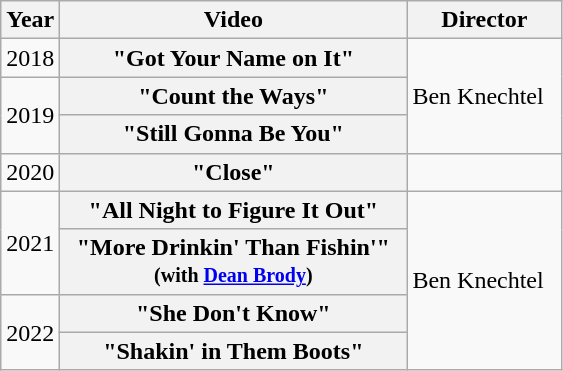<table class="wikitable plainrowheaders">
<tr>
<th style="width:1em;">Year</th>
<th style="width:14em;">Video</th>
<th style="width:6em;">Director</th>
</tr>
<tr>
<td>2018</td>
<th scope="row">"Got Your Name on It"</th>
<td rowspan="3">Ben Knechtel</td>
</tr>
<tr>
<td rowspan="2">2019</td>
<th scope="row">"Count the Ways"</th>
</tr>
<tr>
<th scope="row">"Still Gonna Be You"</th>
</tr>
<tr>
<td>2020</td>
<th scope="row">"Close"</th>
<td></td>
</tr>
<tr>
<td rowspan="2">2021</td>
<th scope="row">"All Night to Figure It Out"</th>
<td rowspan="4">Ben Knechtel</td>
</tr>
<tr>
<th scope="row">"More Drinkin' Than Fishin'"<br><small>(with <a href='#'>Dean Brody</a>)</small></th>
</tr>
<tr>
<td rowspan="2">2022</td>
<th scope="row">"She Don't Know"</th>
</tr>
<tr>
<th scope="row">"Shakin' in Them Boots"</th>
</tr>
</table>
